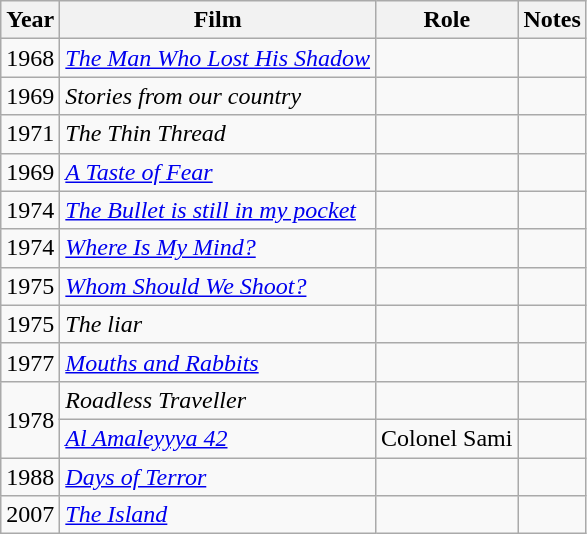<table class="wikitable sortable">
<tr>
<th>Year</th>
<th>Film</th>
<th>Role</th>
<th>Notes</th>
</tr>
<tr>
<td>1968</td>
<td><em><a href='#'>The Man Who Lost His Shadow</a></em></td>
<td></td>
<td></td>
</tr>
<tr>
<td>1969</td>
<td><em>Stories from our country</em></td>
<td></td>
<td></td>
</tr>
<tr>
<td>1971</td>
<td><em>The Thin Thread</em></td>
<td></td>
<td></td>
</tr>
<tr>
<td>1969</td>
<td><em><a href='#'>A Taste of Fear</a></em></td>
<td></td>
<td></td>
</tr>
<tr>
<td>1974</td>
<td><em><a href='#'>The Bullet is still in my pocket</a></em></td>
<td></td>
<td></td>
</tr>
<tr>
<td>1974</td>
<td><em><a href='#'>Where Is My Mind?</a></em></td>
<td></td>
<td></td>
</tr>
<tr>
<td>1975</td>
<td><em><a href='#'>Whom Should We Shoot?</a></em></td>
<td></td>
<td></td>
</tr>
<tr>
<td>1975</td>
<td><em>The liar</em></td>
<td></td>
<td></td>
</tr>
<tr>
<td>1977</td>
<td><em><a href='#'>Mouths and Rabbits</a></em></td>
<td></td>
<td></td>
</tr>
<tr>
<td rowspan="2">1978</td>
<td><em>Roadless Traveller</em></td>
<td></td>
<td></td>
</tr>
<tr>
<td><em><a href='#'>Al Amaleyyya 42</a></em></td>
<td>Colonel Sami</td>
<td></td>
</tr>
<tr>
<td>1988</td>
<td><em><a href='#'>Days of Terror</a></em></td>
<td></td>
<td></td>
</tr>
<tr>
<td>2007</td>
<td><em><a href='#'>The Island</a></em></td>
<td></td>
<td></td>
</tr>
</table>
